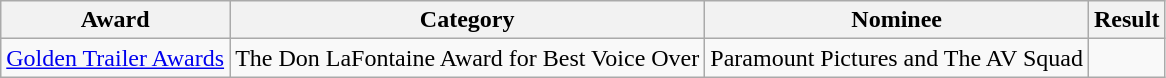<table class="wikitable sortable">
<tr>
<th>Award</th>
<th>Category</th>
<th>Nominee</th>
<th>Result</th>
</tr>
<tr>
<td rowspan="2"><a href='#'>Golden Trailer Awards</a></td>
<td>The Don LaFontaine Award for Best Voice Over</td>
<td>Paramount Pictures and The AV Squad</td>
<td></td>
</tr>
</table>
